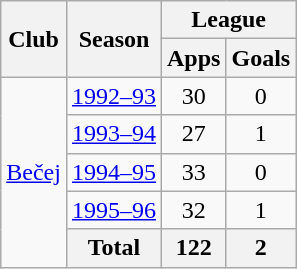<table class="wikitable" style="text-align:center">
<tr>
<th rowspan="2">Club</th>
<th rowspan="2">Season</th>
<th colspan="2">League</th>
</tr>
<tr>
<th>Apps</th>
<th>Goals</th>
</tr>
<tr>
<td rowspan="5"><a href='#'>Bečej</a></td>
<td><a href='#'>1992–93</a></td>
<td>30</td>
<td>0</td>
</tr>
<tr>
<td><a href='#'>1993–94</a></td>
<td>27</td>
<td>1</td>
</tr>
<tr>
<td><a href='#'>1994–95</a></td>
<td>33</td>
<td>0</td>
</tr>
<tr>
<td><a href='#'>1995–96</a></td>
<td>32</td>
<td>1</td>
</tr>
<tr>
<th>Total</th>
<th>122</th>
<th>2</th>
</tr>
</table>
